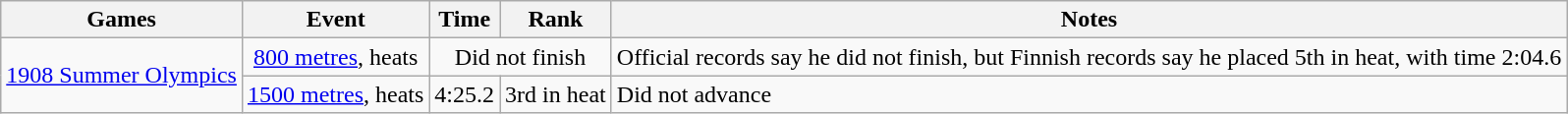<table class="wikitable" style=" text-align:center;">
<tr>
<th>Games</th>
<th>Event</th>
<th>Time</th>
<th>Rank</th>
<th>Notes</th>
</tr>
<tr>
<td rowspan=2><a href='#'>1908 Summer Olympics</a></td>
<td><a href='#'>800 metres</a>, heats</td>
<td colspan=2>Did not finish</td>
<td align=left>Official records say he did not finish, but Finnish records say he placed 5th in heat, with time 2:04.6</td>
</tr>
<tr>
<td><a href='#'>1500 metres</a>, heats</td>
<td>4:25.2</td>
<td>3rd in heat</td>
<td align=left>Did not advance</td>
</tr>
</table>
